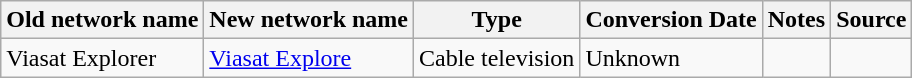<table class="wikitable">
<tr>
<th>Old network name</th>
<th>New network name</th>
<th>Type</th>
<th>Conversion Date</th>
<th>Notes</th>
<th>Source</th>
</tr>
<tr>
<td>Viasat Explorer</td>
<td><a href='#'>Viasat Explore</a></td>
<td>Cable television</td>
<td>Unknown</td>
<td></td>
<td></td>
</tr>
</table>
